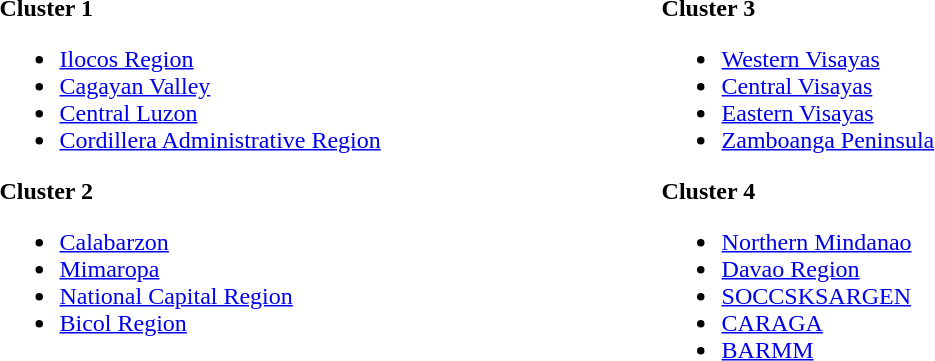<table style="width:70%;">
<tr>
<td valign=top width=35%><br><strong>Cluster 1</strong><ul><li><a href='#'>Ilocos Region</a></li><li><a href='#'>Cagayan Valley</a></li><li><a href='#'>Central Luzon</a></li><li><a href='#'>Cordillera Administrative Region</a></li></ul><strong>Cluster 2</strong><ul><li><a href='#'>Calabarzon</a></li><li><a href='#'>Mimaropa</a></li><li><a href='#'>National Capital Region</a></li><li><a href='#'>Bicol Region</a></li></ul></td>
<td valign=top width=35%><br><strong>Cluster 3</strong><ul><li><a href='#'>Western Visayas</a></li><li><a href='#'>Central Visayas</a></li><li><a href='#'>Eastern Visayas</a></li><li><a href='#'>Zamboanga Peninsula</a></li></ul><strong>Cluster 4</strong><ul><li><a href='#'>Northern Mindanao</a></li><li><a href='#'>Davao Region</a></li><li><a href='#'>SOCCSKSARGEN</a></li><li><a href='#'>CARAGA</a></li><li><a href='#'>BARMM</a></li></ul></td>
</tr>
</table>
